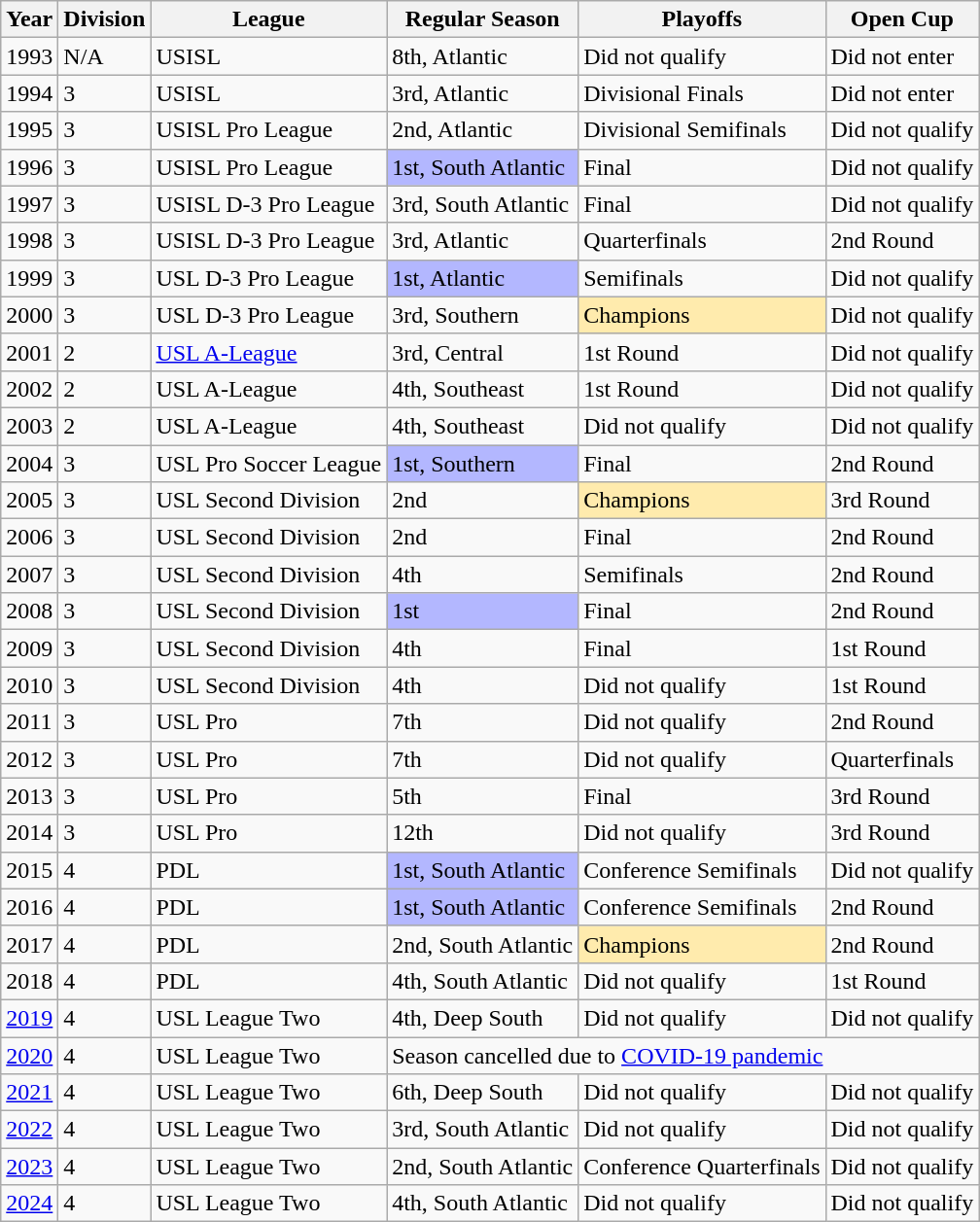<table class="wikitable">
<tr>
<th>Year</th>
<th>Division</th>
<th>League</th>
<th>Regular Season</th>
<th>Playoffs</th>
<th>Open Cup</th>
</tr>
<tr>
<td>1993</td>
<td>N/A</td>
<td>USISL</td>
<td>8th, Atlantic</td>
<td>Did not qualify</td>
<td>Did not enter</td>
</tr>
<tr>
<td>1994</td>
<td>3</td>
<td>USISL</td>
<td>3rd, Atlantic</td>
<td>Divisional Finals</td>
<td>Did not enter</td>
</tr>
<tr>
<td>1995</td>
<td>3</td>
<td>USISL Pro League</td>
<td>2nd, Atlantic</td>
<td>Divisional Semifinals</td>
<td>Did not qualify</td>
</tr>
<tr>
<td>1996</td>
<td>3</td>
<td>USISL Pro League</td>
<td style="background:#b3b7ff;">1st, South Atlantic</td>
<td>Final</td>
<td>Did not qualify</td>
</tr>
<tr>
<td>1997</td>
<td>3</td>
<td>USISL D-3 Pro League</td>
<td>3rd, South Atlantic</td>
<td>Final</td>
<td>Did not qualify</td>
</tr>
<tr>
<td>1998</td>
<td>3</td>
<td>USISL D-3 Pro League</td>
<td>3rd, Atlantic</td>
<td>Quarterfinals</td>
<td>2nd Round</td>
</tr>
<tr>
<td>1999</td>
<td>3</td>
<td>USL D-3 Pro League</td>
<td style="background:#b3b7ff;">1st, Atlantic</td>
<td>Semifinals</td>
<td>Did not qualify</td>
</tr>
<tr>
<td>2000</td>
<td>3</td>
<td>USL D-3 Pro League</td>
<td>3rd, Southern</td>
<td style="background:#ffebad;">Champions</td>
<td>Did not qualify</td>
</tr>
<tr>
<td>2001</td>
<td>2</td>
<td><a href='#'>USL A-League</a></td>
<td>3rd, Central</td>
<td>1st Round</td>
<td>Did not qualify</td>
</tr>
<tr>
<td>2002</td>
<td>2</td>
<td>USL A-League</td>
<td>4th, Southeast</td>
<td>1st Round</td>
<td>Did not qualify</td>
</tr>
<tr>
<td>2003</td>
<td>2</td>
<td>USL A-League</td>
<td>4th, Southeast</td>
<td>Did not qualify</td>
<td>Did not qualify</td>
</tr>
<tr>
<td>2004</td>
<td>3</td>
<td>USL Pro Soccer League</td>
<td style="background:#b3b7ff;">1st, Southern</td>
<td>Final</td>
<td>2nd Round</td>
</tr>
<tr>
<td>2005</td>
<td>3</td>
<td>USL Second Division</td>
<td>2nd</td>
<td style="background:#ffebad;">Champions</td>
<td>3rd Round</td>
</tr>
<tr>
<td>2006</td>
<td>3</td>
<td>USL Second Division</td>
<td>2nd</td>
<td>Final</td>
<td>2nd Round</td>
</tr>
<tr>
<td>2007</td>
<td>3</td>
<td>USL Second Division</td>
<td>4th</td>
<td>Semifinals</td>
<td>2nd Round</td>
</tr>
<tr>
<td>2008</td>
<td>3</td>
<td>USL Second Division</td>
<td style="background:#b3b7ff;">1st</td>
<td>Final</td>
<td>2nd Round</td>
</tr>
<tr>
<td>2009</td>
<td>3</td>
<td>USL Second Division</td>
<td>4th</td>
<td>Final</td>
<td>1st Round</td>
</tr>
<tr>
<td>2010</td>
<td>3</td>
<td>USL Second Division</td>
<td>4th</td>
<td>Did not qualify</td>
<td>1st Round</td>
</tr>
<tr>
<td>2011</td>
<td>3</td>
<td>USL Pro</td>
<td>7th</td>
<td>Did not qualify</td>
<td>2nd Round</td>
</tr>
<tr>
<td>2012</td>
<td>3</td>
<td>USL Pro</td>
<td>7th</td>
<td>Did not qualify</td>
<td>Quarterfinals</td>
</tr>
<tr>
<td>2013</td>
<td>3</td>
<td>USL Pro</td>
<td>5th</td>
<td>Final</td>
<td>3rd Round</td>
</tr>
<tr>
<td>2014</td>
<td>3</td>
<td>USL Pro</td>
<td>12th</td>
<td>Did not qualify</td>
<td>3rd Round</td>
</tr>
<tr>
<td>2015</td>
<td>4</td>
<td>PDL</td>
<td style="background:#b3b7ff;">1st, South Atlantic</td>
<td>Conference Semifinals</td>
<td>Did not qualify</td>
</tr>
<tr>
<td>2016</td>
<td>4</td>
<td>PDL</td>
<td style="background:#b3b7ff;">1st, South Atlantic</td>
<td>Conference Semifinals</td>
<td>2nd Round</td>
</tr>
<tr>
<td>2017</td>
<td>4</td>
<td>PDL</td>
<td>2nd, South Atlantic</td>
<td style="background:#ffebad;">Champions</td>
<td>2nd Round</td>
</tr>
<tr>
<td>2018</td>
<td>4</td>
<td>PDL</td>
<td>4th, South Atlantic</td>
<td>Did not qualify</td>
<td>1st Round</td>
</tr>
<tr>
<td><a href='#'>2019</a></td>
<td>4</td>
<td>USL League Two</td>
<td>4th, Deep South</td>
<td>Did not qualify</td>
<td>Did not qualify</td>
</tr>
<tr>
<td><a href='#'>2020</a></td>
<td>4</td>
<td>USL League Two</td>
<td colspan=3>Season cancelled due to <a href='#'>COVID-19 pandemic</a></td>
</tr>
<tr>
<td><a href='#'>2021</a></td>
<td>4</td>
<td>USL League Two</td>
<td>6th, Deep South</td>
<td>Did not qualify</td>
<td>Did not qualify</td>
</tr>
<tr>
<td><a href='#'>2022</a></td>
<td>4</td>
<td>USL League Two</td>
<td>3rd, South Atlantic</td>
<td>Did not qualify</td>
<td>Did not qualify</td>
</tr>
<tr>
<td><a href='#'>2023</a></td>
<td>4</td>
<td>USL League Two</td>
<td>2nd, South Atlantic</td>
<td>Conference Quarterfinals</td>
<td>Did not qualify</td>
</tr>
<tr>
<td><a href='#'>2024</a></td>
<td>4</td>
<td>USL League Two</td>
<td>4th, South Atlantic</td>
<td>Did not qualify</td>
<td>Did not qualify</td>
</tr>
</table>
